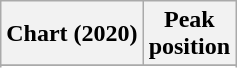<table class="wikitable plainrowheaders">
<tr>
<th>Chart (2020)</th>
<th>Peak<br>position</th>
</tr>
<tr>
</tr>
<tr>
</tr>
</table>
